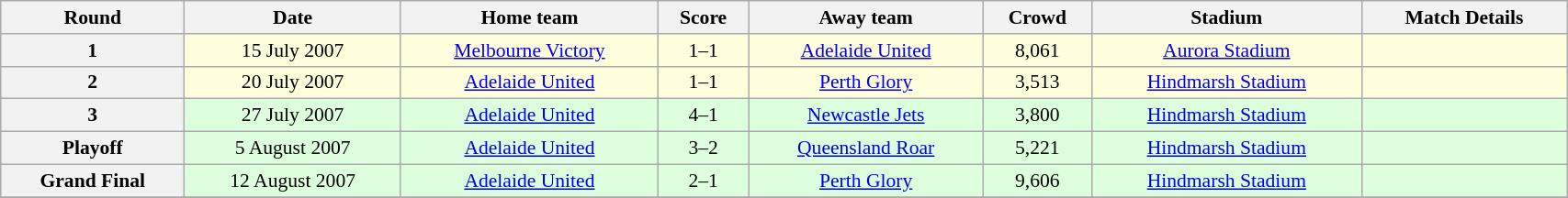<table class="wikitable" style="font-size:90%;width:90%; text-align:center;">
<tr>
<th>Round</th>
<th>Date</th>
<th>Home team</th>
<th>Score</th>
<th>Away team</th>
<th>Crowd</th>
<th>Stadium</th>
<th>Match Details</th>
</tr>
<tr bgcolor="#ffffdd">
<th>1</th>
<td>15 July 2007</td>
<td><a href='#'>Melbourne Victory</a></td>
<td>1–1</td>
<td><a href='#'>Adelaide United</a></td>
<td>8,061</td>
<td><a href='#'>Aurora Stadium</a></td>
<td></td>
</tr>
<tr bgcolor="#ffffdd">
<th>2</th>
<td>20 July 2007</td>
<td><a href='#'>Adelaide United</a></td>
<td>1–1</td>
<td><a href='#'>Perth Glory</a></td>
<td>3,513</td>
<td><a href='#'>Hindmarsh Stadium</a></td>
<td></td>
</tr>
<tr bgcolor="#ddffdd">
<th>3</th>
<td>27 July 2007</td>
<td><a href='#'>Adelaide United</a></td>
<td>4–1</td>
<td><a href='#'>Newcastle Jets</a></td>
<td>3,800</td>
<td><a href='#'>Hindmarsh Stadium</a></td>
<td></td>
</tr>
<tr bgcolor="#ddffdd">
<th>Playoff</th>
<td>5 August 2007</td>
<td><a href='#'>Adelaide United</a></td>
<td>3–2</td>
<td><a href='#'>Queensland Roar</a></td>
<td>5,221</td>
<td><a href='#'>Hindmarsh Stadium</a></td>
<td></td>
</tr>
<tr bgcolor="#ddffdd">
<th>Grand Final</th>
<td>12 August 2007</td>
<td><a href='#'>Adelaide United</a></td>
<td>2–1</td>
<td><a href='#'>Perth Glory</a></td>
<td>9,606</td>
<td><a href='#'>Hindmarsh Stadium</a></td>
<td></td>
</tr>
<tr>
</tr>
</table>
